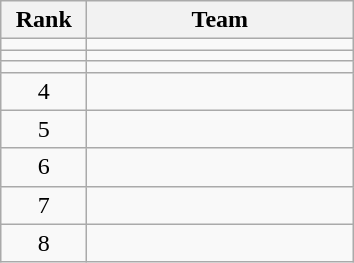<table class="wikitable" style="text-align: center">
<tr>
<th width=50>Rank</th>
<th width=170>Team</th>
</tr>
<tr>
<td></td>
<td align=left></td>
</tr>
<tr>
<td></td>
<td align=left></td>
</tr>
<tr>
<td></td>
<td align=left></td>
</tr>
<tr>
<td>4</td>
<td align=left></td>
</tr>
<tr>
<td>5</td>
<td align=left></td>
</tr>
<tr>
<td>6</td>
<td align=left></td>
</tr>
<tr>
<td>7</td>
<td align=left></td>
</tr>
<tr>
<td>8</td>
<td align=left></td>
</tr>
</table>
